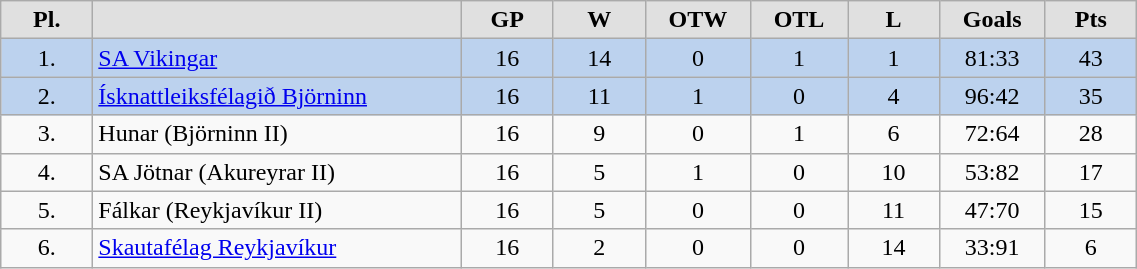<table class="wikitable" style="width:60%; text-align:center">
<tr style="font-weight:bold; background-color:#e0e0e0">
<td width="5%">Pl.</td>
<td width="20%"></td>
<td width="5%">GP</td>
<td width="5%">W</td>
<td width="5%">OTW</td>
<td width="5%">OTL</td>
<td width="5%">L</td>
<td width="5%">Goals</td>
<td width="5%">Pts</td>
</tr>
<tr style="background-color:#BCD2EE">
<td>1.</td>
<td align="left"><a href='#'>SA Vikingar</a></td>
<td>16</td>
<td>14</td>
<td>0</td>
<td>1</td>
<td>1</td>
<td>81:33</td>
<td>43</td>
</tr>
<tr style="background-color:#BCD2EE">
<td>2.</td>
<td align="left"><a href='#'>Ísknattleiksfélagið Björninn</a></td>
<td>16</td>
<td>11</td>
<td>1</td>
<td>0</td>
<td>4</td>
<td>96:42</td>
<td>35</td>
</tr>
<tr>
<td>3.</td>
<td align="left">Hunar (Björninn II)</td>
<td>16</td>
<td>9</td>
<td>0</td>
<td>1</td>
<td>6</td>
<td>72:64</td>
<td>28</td>
</tr>
<tr>
<td>4.</td>
<td align="left">SA Jötnar (Akureyrar II)</td>
<td>16</td>
<td>5</td>
<td>1</td>
<td>0</td>
<td>10</td>
<td>53:82</td>
<td>17</td>
</tr>
<tr>
<td>5.</td>
<td align="left">Fálkar (Reykjavíkur II)</td>
<td>16</td>
<td>5</td>
<td>0</td>
<td>0</td>
<td>11</td>
<td>47:70</td>
<td>15</td>
</tr>
<tr>
<td>6.</td>
<td align="left"><a href='#'>Skautafélag Reykjavíkur</a></td>
<td>16</td>
<td>2</td>
<td>0</td>
<td>0</td>
<td>14</td>
<td>33:91</td>
<td>6</td>
</tr>
</table>
